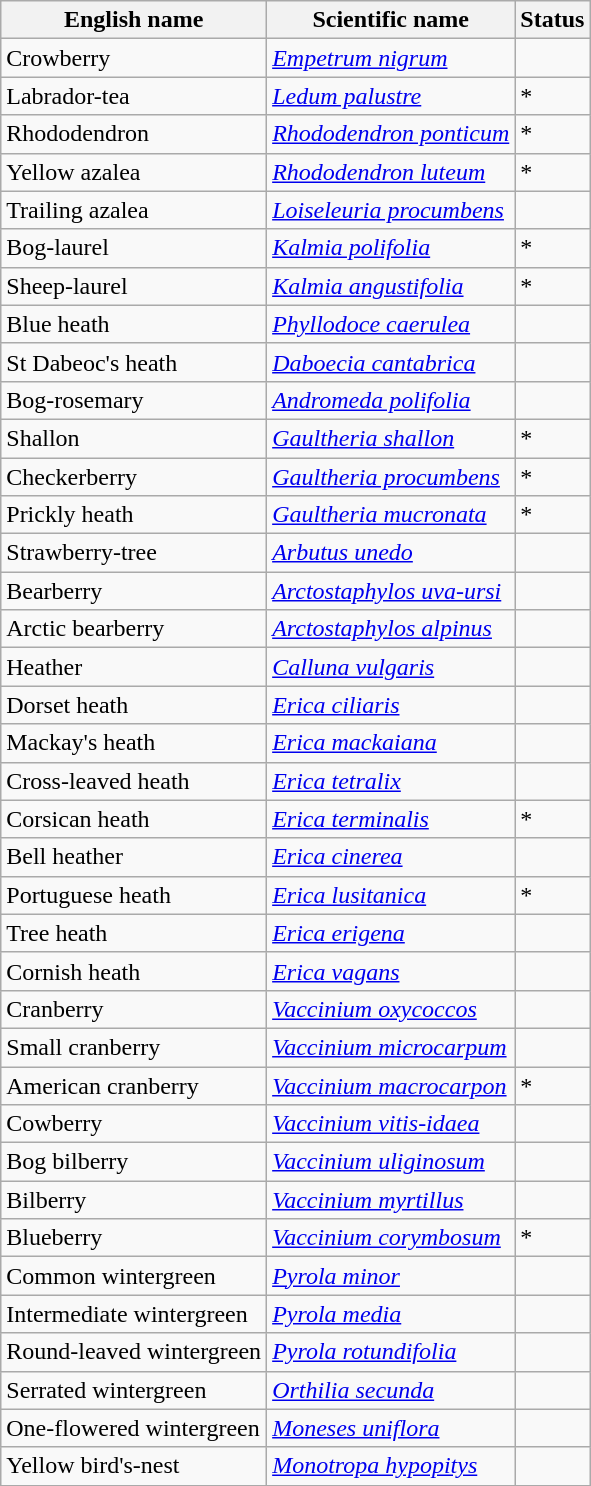<table class="wikitable" |>
<tr>
<th>English name</th>
<th>Scientific name</th>
<th>Status</th>
</tr>
<tr>
<td>Crowberry</td>
<td><em><a href='#'>Empetrum nigrum</a></em></td>
<td></td>
</tr>
<tr>
<td>Labrador-tea</td>
<td><em><a href='#'>Ledum palustre</a></em></td>
<td>*</td>
</tr>
<tr>
<td>Rhododendron</td>
<td><em><a href='#'>Rhododendron ponticum</a></em></td>
<td>*</td>
</tr>
<tr>
<td>Yellow azalea</td>
<td><em><a href='#'>Rhododendron luteum</a></em></td>
<td>*</td>
</tr>
<tr>
<td>Trailing azalea</td>
<td><em><a href='#'>Loiseleuria procumbens</a></em></td>
<td></td>
</tr>
<tr>
<td>Bog-laurel</td>
<td><em><a href='#'>Kalmia polifolia</a></em></td>
<td>*</td>
</tr>
<tr>
<td>Sheep-laurel</td>
<td><em><a href='#'>Kalmia angustifolia</a></em></td>
<td>*</td>
</tr>
<tr>
<td>Blue heath</td>
<td><em><a href='#'>Phyllodoce caerulea</a></em></td>
<td></td>
</tr>
<tr>
<td>St Dabeoc's heath</td>
<td><em><a href='#'>Daboecia cantabrica</a></em></td>
<td></td>
</tr>
<tr>
<td>Bog-rosemary</td>
<td><em><a href='#'>Andromeda polifolia</a></em></td>
<td></td>
</tr>
<tr>
<td>Shallon</td>
<td><em><a href='#'>Gaultheria shallon</a></em></td>
<td>*</td>
</tr>
<tr>
<td>Checkerberry</td>
<td><em><a href='#'>Gaultheria procumbens</a></em></td>
<td>*</td>
</tr>
<tr>
<td>Prickly heath</td>
<td><em><a href='#'>Gaultheria mucronata</a></em></td>
<td>*</td>
</tr>
<tr>
<td>Strawberry-tree</td>
<td><em><a href='#'>Arbutus unedo</a></em></td>
<td></td>
</tr>
<tr>
<td>Bearberry</td>
<td><em><a href='#'>Arctostaphylos uva-ursi</a></em></td>
<td></td>
</tr>
<tr>
<td>Arctic bearberry</td>
<td><em><a href='#'>Arctostaphylos alpinus</a></em></td>
<td></td>
</tr>
<tr>
<td>Heather</td>
<td><em><a href='#'>Calluna vulgaris</a></em></td>
<td></td>
</tr>
<tr>
<td>Dorset heath</td>
<td><em><a href='#'>Erica ciliaris</a></em></td>
<td></td>
</tr>
<tr>
<td>Mackay's heath</td>
<td><em><a href='#'>Erica mackaiana</a></em></td>
<td></td>
</tr>
<tr>
<td>Cross-leaved heath</td>
<td><em><a href='#'>Erica tetralix</a></em></td>
<td></td>
</tr>
<tr>
<td>Corsican heath</td>
<td><em><a href='#'>Erica terminalis</a></em></td>
<td>*</td>
</tr>
<tr>
<td>Bell heather</td>
<td><em><a href='#'>Erica cinerea</a></em></td>
<td></td>
</tr>
<tr>
<td>Portuguese heath</td>
<td><em><a href='#'>Erica lusitanica</a></em></td>
<td>*</td>
</tr>
<tr>
<td>Tree heath</td>
<td><em><a href='#'>Erica erigena</a></em></td>
<td></td>
</tr>
<tr>
<td>Cornish heath</td>
<td><em><a href='#'>Erica vagans</a></em></td>
<td></td>
</tr>
<tr>
<td>Cranberry</td>
<td><em><a href='#'>Vaccinium oxycoccos</a></em></td>
<td></td>
</tr>
<tr>
<td>Small cranberry</td>
<td><em><a href='#'>Vaccinium microcarpum</a></em></td>
<td></td>
</tr>
<tr>
<td>American cranberry</td>
<td><em><a href='#'>Vaccinium macrocarpon</a></em></td>
<td>*</td>
</tr>
<tr>
<td>Cowberry</td>
<td><em><a href='#'>Vaccinium vitis-idaea</a></em></td>
<td></td>
</tr>
<tr>
<td>Bog bilberry</td>
<td><em><a href='#'>Vaccinium uliginosum</a></em></td>
<td></td>
</tr>
<tr>
<td>Bilberry</td>
<td><em><a href='#'>Vaccinium myrtillus</a></em></td>
<td></td>
</tr>
<tr>
<td>Blueberry</td>
<td><em><a href='#'>Vaccinium corymbosum</a></em></td>
<td>*</td>
</tr>
<tr>
<td>Common wintergreen</td>
<td><em><a href='#'>Pyrola minor</a></em></td>
<td></td>
</tr>
<tr>
<td>Intermediate wintergreen</td>
<td><em><a href='#'>Pyrola media</a></em></td>
<td></td>
</tr>
<tr>
<td>Round-leaved wintergreen</td>
<td><em><a href='#'>Pyrola rotundifolia</a></em></td>
<td></td>
</tr>
<tr>
<td>Serrated wintergreen</td>
<td><em><a href='#'>Orthilia secunda</a></em></td>
<td></td>
</tr>
<tr>
<td>One-flowered wintergreen</td>
<td><em><a href='#'>Moneses uniflora</a></em></td>
<td></td>
</tr>
<tr>
<td>Yellow bird's-nest</td>
<td><em><a href='#'>Monotropa hypopitys</a></em></td>
<td></td>
</tr>
</table>
